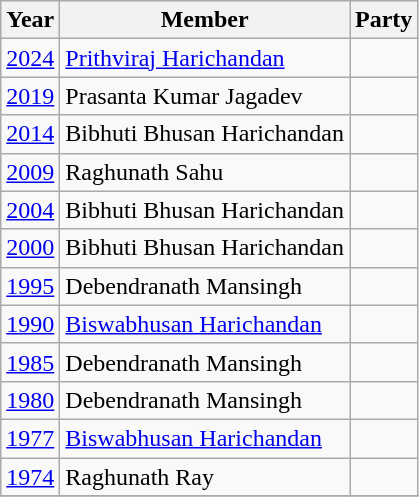<table class="wikitable sortable">
<tr>
<th>Year</th>
<th>Member</th>
<th colspan=2>Party</th>
</tr>
<tr>
<td><a href='#'>2024</a></td>
<td><a href='#'>Prithviraj Harichandan</a></td>
<td></td>
</tr>
<tr>
<td><a href='#'>2019</a></td>
<td>Prasanta Kumar Jagadev</td>
<td></td>
</tr>
<tr>
<td><a href='#'>2014</a></td>
<td>Bibhuti Bhusan Harichandan</td>
<td></td>
</tr>
<tr>
<td><a href='#'>2009</a></td>
<td>Raghunath Sahu</td>
<td></td>
</tr>
<tr>
<td><a href='#'>2004</a></td>
<td>Bibhuti Bhusan Harichandan</td>
<td></td>
</tr>
<tr>
<td><a href='#'>2000</a></td>
<td>Bibhuti Bhusan Harichandan</td>
<td></td>
</tr>
<tr>
<td><a href='#'>1995</a></td>
<td>Debendranath Mansingh</td>
<td></td>
</tr>
<tr>
<td><a href='#'>1990</a></td>
<td><a href='#'>Biswabhusan Harichandan</a></td>
<td></td>
</tr>
<tr>
<td><a href='#'>1985</a></td>
<td>Debendranath Mansingh</td>
<td></td>
</tr>
<tr>
<td><a href='#'>1980</a></td>
<td>Debendranath Mansingh</td>
<td></td>
</tr>
<tr>
<td><a href='#'>1977</a></td>
<td><a href='#'>Biswabhusan Harichandan</a></td>
<td></td>
</tr>
<tr>
<td><a href='#'>1974</a></td>
<td>Raghunath Ray</td>
<td></td>
</tr>
<tr>
</tr>
</table>
